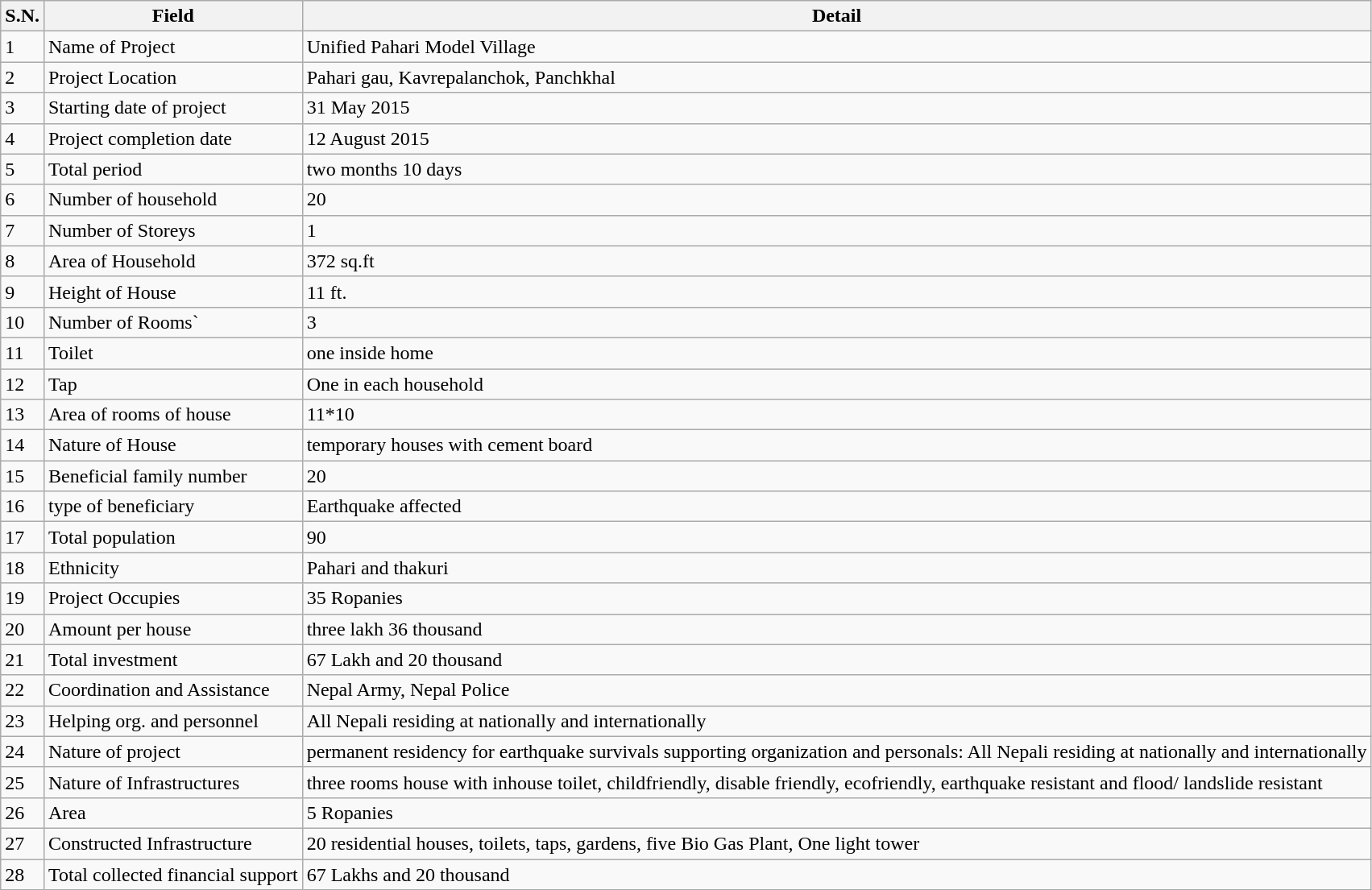<table class="wikitable">
<tr>
<th>S.N.</th>
<th>Field</th>
<th>Detail</th>
</tr>
<tr>
<td>1</td>
<td>Name of Project</td>
<td>Unified Pahari Model Village</td>
</tr>
<tr>
<td>2</td>
<td>Project Location</td>
<td>Pahari gau, Kavrepalanchok,  Panchkhal</td>
</tr>
<tr>
<td>3</td>
<td>Starting date of project</td>
<td>31 May 2015</td>
</tr>
<tr>
<td>4</td>
<td>Project completion date</td>
<td>12 August 2015</td>
</tr>
<tr>
<td>5</td>
<td>Total period</td>
<td>two months 10 days</td>
</tr>
<tr>
<td>6</td>
<td>Number of household</td>
<td>20</td>
</tr>
<tr>
<td>7</td>
<td>Number of Storeys</td>
<td>1</td>
</tr>
<tr>
<td>8</td>
<td>Area of Household</td>
<td>372 sq.ft</td>
</tr>
<tr>
<td>9</td>
<td>Height of House</td>
<td>11 ft.</td>
</tr>
<tr>
<td>10</td>
<td>Number of Rooms`</td>
<td>3</td>
</tr>
<tr>
<td>11</td>
<td>Toilet</td>
<td>one inside home</td>
</tr>
<tr>
<td>12</td>
<td>Tap</td>
<td>One in each household</td>
</tr>
<tr>
<td>13</td>
<td>Area of rooms of house</td>
<td>11*10</td>
</tr>
<tr>
<td>14</td>
<td>Nature of House</td>
<td>temporary houses with cement board</td>
</tr>
<tr>
<td>15</td>
<td>Beneficial family number</td>
<td>20</td>
</tr>
<tr>
<td>16</td>
<td>type of beneficiary</td>
<td>Earthquake affected</td>
</tr>
<tr>
<td>17</td>
<td>Total population</td>
<td>90</td>
</tr>
<tr>
<td>18</td>
<td>Ethnicity</td>
<td>Pahari and thakuri</td>
</tr>
<tr>
<td>19</td>
<td>Project Occupies</td>
<td>35 Ropanies</td>
</tr>
<tr>
<td>20</td>
<td>Amount per house</td>
<td>three lakh 36 thousand</td>
</tr>
<tr>
<td>21</td>
<td>Total investment</td>
<td>67 Lakh and 20 thousand</td>
</tr>
<tr>
<td>22</td>
<td>Coordination and Assistance</td>
<td>Nepal Army, Nepal Police</td>
</tr>
<tr>
<td>23</td>
<td>Helping org. and personnel</td>
<td>All Nepali residing at nationally  and internationally</td>
</tr>
<tr>
<td>24</td>
<td>Nature of project</td>
<td>permanent residency for earthquake  survivals supporting organization and personals: All Nepali residing at  nationally and internationally</td>
</tr>
<tr>
<td>25</td>
<td>Nature of Infrastructures</td>
<td>three rooms house with inhouse  toilet, childfriendly, disable friendly, ecofriendly, earthquake resistant  and flood/ landslide resistant</td>
</tr>
<tr>
<td>26</td>
<td>Area</td>
<td>5 Ropanies</td>
</tr>
<tr>
<td>27</td>
<td>Constructed Infrastructure</td>
<td>20 residential houses, toilets,  taps, gardens, five Bio Gas Plant, One light tower</td>
</tr>
<tr>
<td>28</td>
<td>Total collected financial support</td>
<td>67 Lakhs and 20 thousand</td>
</tr>
</table>
